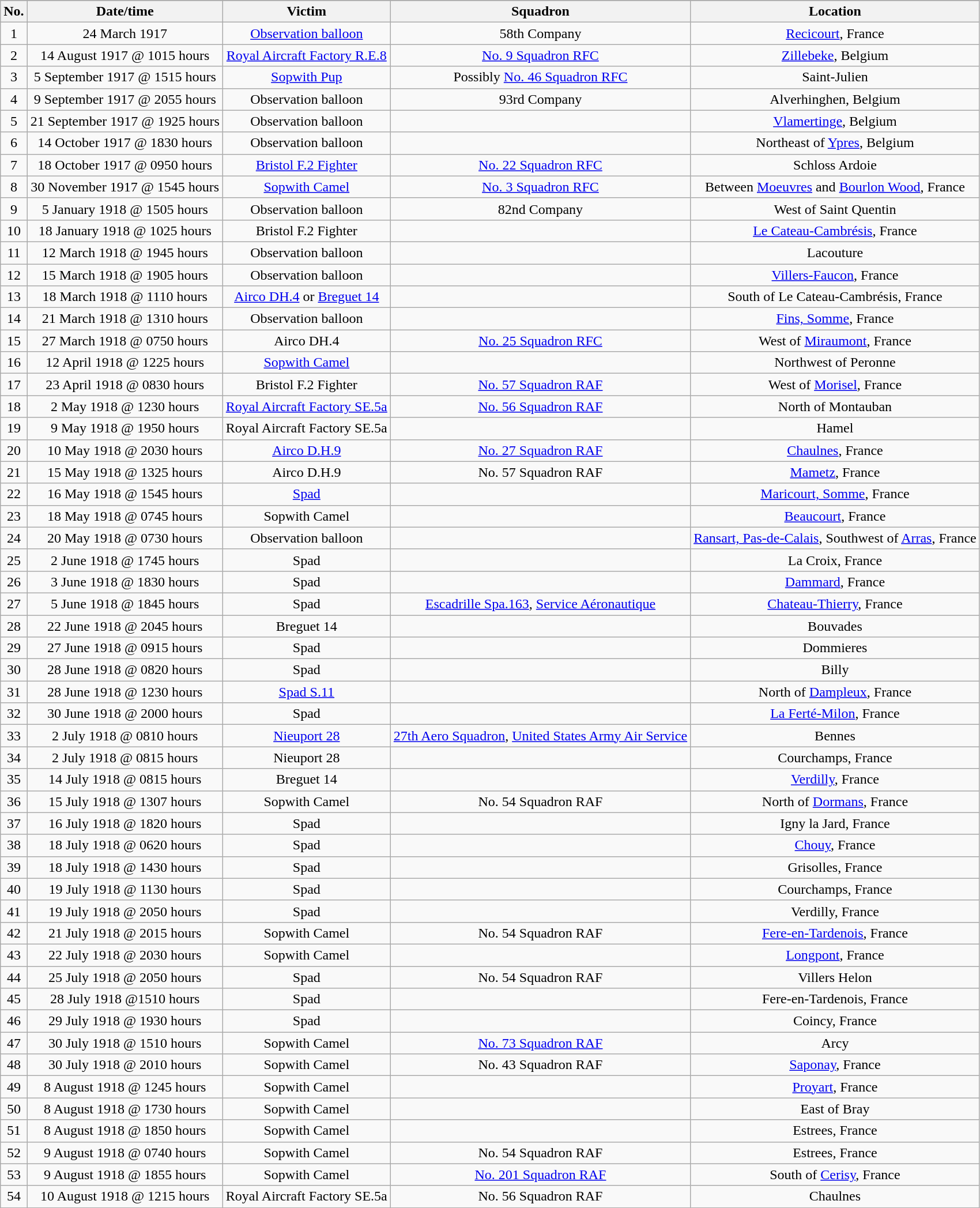<table class="wikitable">
<tr>
</tr>
<tr>
<th>No.</th>
<th>Date/time</th>
<th>Victim</th>
<th>Squadron</th>
<th>Location</th>
</tr>
<tr>
<td align="center">1</td>
<td align="center">24 March 1917</td>
<td align="center"><a href='#'>Observation balloon</a></td>
<td align="center">58th Company</td>
<td align="center"><a href='#'>Recicourt</a>, France</td>
</tr>
<tr>
<td align="center">2</td>
<td align="center">14 August 1917 @ 1015 hours</td>
<td align="center"><a href='#'>Royal Aircraft Factory R.E.8</a></td>
<td align="center"><a href='#'>No. 9 Squadron RFC</a></td>
<td align="center"><a href='#'>Zillebeke</a>, Belgium</td>
</tr>
<tr>
<td align="center">3</td>
<td align="center">5 September 1917 @ 1515 hours</td>
<td align="center"><a href='#'>Sopwith Pup</a></td>
<td align="center">Possibly <a href='#'>No. 46 Squadron RFC</a></td>
<td align="center">Saint-Julien</td>
</tr>
<tr>
<td align="center">4</td>
<td align="center">9 September 1917 @ 2055 hours</td>
<td align="center">Observation balloon</td>
<td align="center">93rd Company</td>
<td align="center">Alverhinghen, Belgium</td>
</tr>
<tr>
<td align="center">5</td>
<td align="center">21 September 1917 @ 1925 hours</td>
<td align="center">Observation balloon</td>
<td align="center"></td>
<td align="center"><a href='#'>Vlamertinge</a>, Belgium</td>
</tr>
<tr>
<td align="center">6</td>
<td align="center">14 October 1917 @ 1830 hours</td>
<td align="center">Observation balloon</td>
<td align="center"></td>
<td align="center">Northeast of <a href='#'>Ypres</a>, Belgium</td>
</tr>
<tr>
<td align="center">7</td>
<td align="center">18 October 1917 @ 0950 hours</td>
<td align="center"><a href='#'>Bristol F.2 Fighter</a></td>
<td align="center"><a href='#'>No. 22 Squadron RFC</a></td>
<td align="center">Schloss Ardoie</td>
</tr>
<tr>
<td align="center">8</td>
<td align="center">30 November 1917 @ 1545 hours</td>
<td align="center"><a href='#'>Sopwith Camel</a></td>
<td align="center"><a href='#'>No. 3 Squadron RFC</a></td>
<td align="center">Between <a href='#'>Moeuvres</a> and <a href='#'>Bourlon Wood</a>, France</td>
</tr>
<tr>
<td align="center">9</td>
<td align="center">5 January 1918 @ 1505 hours</td>
<td align="center">Observation balloon</td>
<td align="center">82nd Company</td>
<td align="center">West of Saint Quentin</td>
</tr>
<tr>
<td align="center">10</td>
<td align="center">18 January 1918 @ 1025 hours</td>
<td align="center">Bristol F.2 Fighter</td>
<td align="center"></td>
<td align="center"><a href='#'>Le Cateau-Cambrésis</a>, France</td>
</tr>
<tr>
<td align="center">11</td>
<td align="center">12 March 1918 @ 1945 hours</td>
<td align="center">Observation balloon</td>
<td align="center"></td>
<td align="center">Lacouture</td>
</tr>
<tr>
<td align="center">12</td>
<td align="center">15 March 1918 @ 1905 hours</td>
<td align="center">Observation balloon</td>
<td align="center"></td>
<td align="center"><a href='#'>Villers-Faucon</a>, France</td>
</tr>
<tr>
<td align="center">13</td>
<td align="center">18 March 1918 @ 1110 hours</td>
<td align="center"><a href='#'>Airco DH.4</a> or <a href='#'>Breguet 14</a></td>
<td align="center"></td>
<td align="center">South of Le Cateau-Cambrésis, France</td>
</tr>
<tr>
<td align="center">14</td>
<td align="center">21 March 1918 @ 1310 hours</td>
<td align="center">Observation balloon</td>
<td align="center"></td>
<td align="center"><a href='#'>Fins, Somme</a>, France</td>
</tr>
<tr>
<td align="center">15</td>
<td align="center">27 March 1918 @ 0750 hours</td>
<td align="center">Airco DH.4</td>
<td align="center"><a href='#'>No. 25 Squadron RFC</a></td>
<td align="center">West of <a href='#'>Miraumont</a>, France</td>
</tr>
<tr>
<td align="center">16</td>
<td align="center">12 April 1918 @ 1225 hours</td>
<td align="center"><a href='#'>Sopwith Camel</a></td>
<td align="center"></td>
<td align="center">Northwest of Peronne</td>
</tr>
<tr>
<td align="center">17</td>
<td align="center">23 April 1918 @ 0830 hours</td>
<td align="center">Bristol F.2 Fighter</td>
<td align="center"><a href='#'>No. 57 Squadron RAF</a></td>
<td align="center">West of <a href='#'>Morisel</a>, France</td>
</tr>
<tr>
<td align="center">18</td>
<td align="center">2 May 1918 @ 1230 hours</td>
<td align="center"><a href='#'>Royal Aircraft Factory SE.5a</a></td>
<td align="center"><a href='#'>No. 56 Squadron RAF</a></td>
<td align="center">North of Montauban</td>
</tr>
<tr>
<td align="center">19</td>
<td align="center">9 May 1918 @ 1950 hours</td>
<td align="center">Royal Aircraft Factory SE.5a</td>
<td align="center"></td>
<td align="center">Hamel</td>
</tr>
<tr>
<td align="center">20</td>
<td align="center">10 May 1918 @ 2030 hours</td>
<td align="center"><a href='#'>Airco D.H.9</a></td>
<td align="center"><a href='#'>No. 27 Squadron RAF</a></td>
<td align="center"><a href='#'>Chaulnes</a>, France</td>
</tr>
<tr>
<td align="center">21</td>
<td align="center">15 May 1918 @ 1325 hours</td>
<td align="center">Airco D.H.9</td>
<td align="center">No. 57 Squadron RAF</td>
<td align="center"><a href='#'>Mametz</a>, France</td>
</tr>
<tr>
<td align="center">22</td>
<td align="center">16 May 1918 @ 1545 hours</td>
<td align="center"><a href='#'>Spad</a></td>
<td align="center"></td>
<td align="center"><a href='#'>Maricourt, Somme</a>, France</td>
</tr>
<tr>
<td align="center">23</td>
<td align="center">18 May 1918 @ 0745 hours</td>
<td align="center">Sopwith Camel</td>
<td align="center"></td>
<td align="center"><a href='#'>Beaucourt</a>, France</td>
</tr>
<tr>
<td align="center">24</td>
<td align="center">20 May 1918 @ 0730 hours</td>
<td align="center">Observation balloon</td>
<td align="center"></td>
<td align="center"><a href='#'>Ransart, Pas-de-Calais</a>, Southwest of <a href='#'>Arras</a>, France</td>
</tr>
<tr>
<td align="center">25</td>
<td align="center">2 June 1918 @ 1745 hours</td>
<td align="center">Spad</td>
<td align="center"></td>
<td align="center">La Croix, France</td>
</tr>
<tr>
<td align="center">26</td>
<td align="center">3 June 1918 @ 1830 hours</td>
<td align="center">Spad</td>
<td align="center"></td>
<td align="center"><a href='#'>Dammard</a>, France</td>
</tr>
<tr>
<td align="center">27</td>
<td align="center">5 June 1918 @ 1845 hours</td>
<td align="center">Spad</td>
<td align="center"><a href='#'>Escadrille Spa.163</a>, <a href='#'>Service Aéronautique</a></td>
<td align="center"><a href='#'>Chateau-Thierry</a>, France</td>
</tr>
<tr>
<td align="center">28</td>
<td align="center">22 June 1918 @ 2045 hours</td>
<td align="center">Breguet 14</td>
<td align="center"></td>
<td align="center">Bouvades</td>
</tr>
<tr>
<td align="center">29</td>
<td align="center">27 June 1918 @ 0915 hours</td>
<td align="center">Spad</td>
<td align="center"></td>
<td align="center">Dommieres</td>
</tr>
<tr>
<td align="center">30</td>
<td align="center">28 June 1918 @ 0820 hours</td>
<td align="center">Spad</td>
<td align="center"></td>
<td align="center">Billy</td>
</tr>
<tr>
<td align="center">31</td>
<td align="center">28 June 1918 @ 1230 hours</td>
<td align="center"><a href='#'>Spad S.11</a></td>
<td align="center"></td>
<td align="center">North of <a href='#'>Dampleux</a>, France</td>
</tr>
<tr>
<td align="center">32</td>
<td align="center">30 June 1918 @ 2000 hours</td>
<td align="center">Spad</td>
<td align="center"></td>
<td align="center"><a href='#'>La Ferté-Milon</a>, France</td>
</tr>
<tr>
<td align="center">33</td>
<td align="center">2 July 1918 @ 0810 hours</td>
<td align="center"><a href='#'>Nieuport 28</a></td>
<td align="center"><a href='#'>27th Aero Squadron</a>, <a href='#'>United States Army Air Service</a></td>
<td align="center">Bennes</td>
</tr>
<tr>
<td align="center">34</td>
<td align="center">2 July 1918 @ 0815 hours</td>
<td align="center">Nieuport 28</td>
<td align="center"></td>
<td align="center">Courchamps, France</td>
</tr>
<tr>
<td align="center">35</td>
<td align="center">14 July 1918 @ 0815 hours</td>
<td align="center">Breguet 14</td>
<td align="center"></td>
<td align="center"><a href='#'>Verdilly</a>, France</td>
</tr>
<tr>
<td align="center">36</td>
<td align="center">15 July 1918 @ 1307 hours</td>
<td align="center">Sopwith Camel</td>
<td align="center">No. 54 Squadron RAF</td>
<td align="center">North of <a href='#'>Dormans</a>, France</td>
</tr>
<tr>
<td align="center">37</td>
<td align="center">16 July 1918 @ 1820 hours</td>
<td align="center">Spad</td>
<td align="center"></td>
<td align="center">Igny la Jard, France</td>
</tr>
<tr>
<td align="center">38</td>
<td align="center">18 July 1918 @ 0620 hours</td>
<td align="center">Spad</td>
<td align="center"></td>
<td align="center"><a href='#'>Chouy</a>, France</td>
</tr>
<tr>
<td align="center">39</td>
<td align="center">18 July 1918 @ 1430 hours</td>
<td align="center">Spad</td>
<td align="center"></td>
<td align="center">Grisolles, France</td>
</tr>
<tr>
<td align="center">40</td>
<td align="center">19 July 1918 @ 1130 hours</td>
<td align="center">Spad</td>
<td align="center"></td>
<td align="center">Courchamps, France</td>
</tr>
<tr>
<td align="center">41</td>
<td align="center">19 July 1918 @ 2050 hours</td>
<td align="center">Spad</td>
<td align="center"></td>
<td align="center">Verdilly, France</td>
</tr>
<tr>
<td align="center">42</td>
<td align="center">21 July 1918 @ 2015 hours</td>
<td align="center">Sopwith Camel</td>
<td align="center">No. 54 Squadron RAF</td>
<td align="center"><a href='#'>Fere-en-Tardenois</a>, France</td>
</tr>
<tr>
<td align="center">43</td>
<td align="center">22 July 1918 @ 2030 hours</td>
<td align="center">Sopwith Camel</td>
<td align="center"></td>
<td align="center"><a href='#'>Longpont</a>, France</td>
</tr>
<tr>
<td align="center">44</td>
<td align="center">25 July 1918 @ 2050 hours</td>
<td align="center">Spad</td>
<td align="center">No. 54 Squadron RAF</td>
<td align="center">Villers Helon</td>
</tr>
<tr>
<td align="center">45</td>
<td align="center">28 July 1918 @1510 hours</td>
<td align="center">Spad</td>
<td align="center"></td>
<td align="center">Fere-en-Tardenois, France</td>
</tr>
<tr>
<td align="center">46</td>
<td align="center">29 July 1918 @ 1930 hours</td>
<td align="center">Spad</td>
<td align="center"></td>
<td align="center">Coincy, France</td>
</tr>
<tr>
<td align="center">47</td>
<td align="center">30 July 1918 @ 1510 hours</td>
<td align="center">Sopwith Camel</td>
<td align="center"><a href='#'>No. 73 Squadron RAF</a></td>
<td align="center">Arcy</td>
</tr>
<tr>
<td align="center">48</td>
<td align="center">30 July 1918 @ 2010 hours</td>
<td align="center">Sopwith Camel</td>
<td align="center">No. 43 Squadron RAF</td>
<td align="center"><a href='#'>Saponay</a>, France</td>
</tr>
<tr>
<td align="center">49</td>
<td align="center">8 August 1918 @ 1245 hours</td>
<td align="center">Sopwith Camel</td>
<td align="center"></td>
<td align="center"><a href='#'>Proyart</a>, France</td>
</tr>
<tr>
<td align="center">50</td>
<td align="center">8 August 1918 @ 1730 hours</td>
<td align="center">Sopwith Camel</td>
<td align="center"></td>
<td align="center">East of Bray</td>
</tr>
<tr>
<td align="center">51</td>
<td align="center">8 August 1918 @ 1850 hours</td>
<td align="center">Sopwith Camel</td>
<td align="center"></td>
<td align="center">Estrees, France</td>
</tr>
<tr>
<td align="center">52</td>
<td align="center">9 August 1918 @ 0740 hours</td>
<td align="center">Sopwith Camel</td>
<td align="center">No. 54 Squadron RAF</td>
<td align="center">Estrees, France</td>
</tr>
<tr>
<td align="center">53</td>
<td align="center">9 August 1918 @ 1855 hours</td>
<td align="center">Sopwith Camel</td>
<td align="center"><a href='#'>No. 201 Squadron RAF</a></td>
<td align="center">South of <a href='#'>Cerisy</a>, France</td>
</tr>
<tr>
<td align="center">54</td>
<td align="center">10 August 1918 @ 1215 hours</td>
<td align="center">Royal Aircraft Factory SE.5a</td>
<td align="center">No. 56 Squadron RAF</td>
<td align="center">Chaulnes</td>
</tr>
</table>
